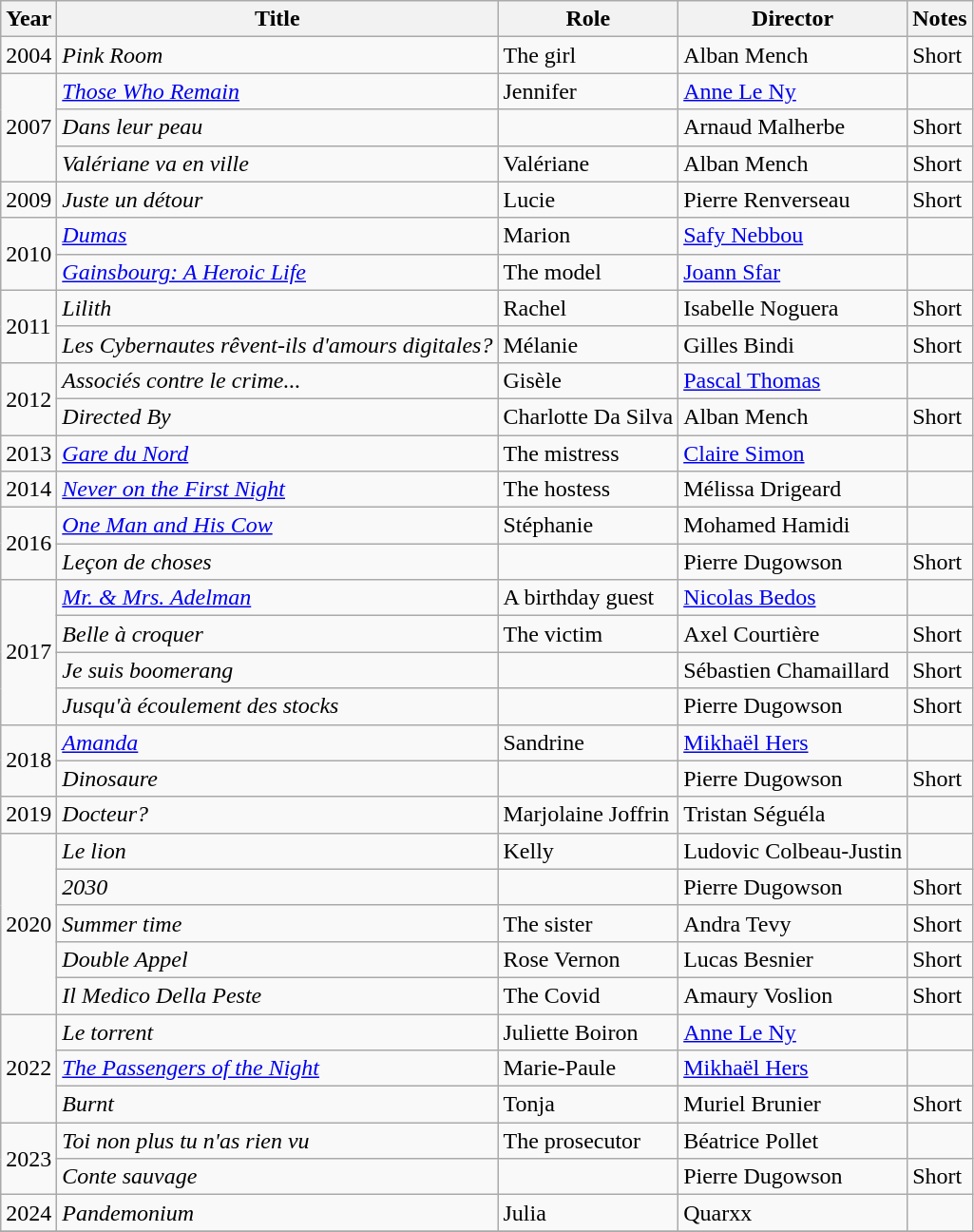<table class="wikitable sortable">
<tr>
<th>Year</th>
<th>Title</th>
<th>Role</th>
<th>Director</th>
<th class="unsortable">Notes</th>
</tr>
<tr>
<td>2004</td>
<td><em>Pink Room</em></td>
<td>The girl</td>
<td>Alban Mench</td>
<td>Short</td>
</tr>
<tr>
<td rowspan=3>2007</td>
<td><em><a href='#'>Those Who Remain</a></em></td>
<td>Jennifer</td>
<td><a href='#'>Anne Le Ny</a></td>
<td></td>
</tr>
<tr>
<td><em>Dans leur peau</em></td>
<td></td>
<td>Arnaud Malherbe</td>
<td>Short</td>
</tr>
<tr>
<td><em>Valériane va en ville</em></td>
<td>Valériane</td>
<td>Alban Mench</td>
<td>Short</td>
</tr>
<tr>
<td>2009</td>
<td><em>Juste un détour</em></td>
<td>Lucie</td>
<td>Pierre Renverseau</td>
<td>Short</td>
</tr>
<tr>
<td rowspan=2>2010</td>
<td><em><a href='#'>Dumas</a></em></td>
<td>Marion</td>
<td><a href='#'>Safy Nebbou</a></td>
<td></td>
</tr>
<tr>
<td><em><a href='#'>Gainsbourg: A Heroic Life</a></em></td>
<td>The model</td>
<td><a href='#'>Joann Sfar</a></td>
<td></td>
</tr>
<tr>
<td rowspan=2>2011</td>
<td><em>Lilith</em></td>
<td>Rachel</td>
<td>Isabelle Noguera</td>
<td>Short</td>
</tr>
<tr>
<td><em>Les Cybernautes rêvent-ils d'amours digitales?</em></td>
<td>Mélanie</td>
<td>Gilles Bindi</td>
<td>Short</td>
</tr>
<tr>
<td rowspan=2>2012</td>
<td><em>Associés contre le crime...</em></td>
<td>Gisèle</td>
<td><a href='#'>Pascal Thomas</a></td>
<td></td>
</tr>
<tr>
<td><em>Directed By</em></td>
<td>Charlotte Da Silva</td>
<td>Alban Mench</td>
<td>Short</td>
</tr>
<tr>
<td>2013</td>
<td><em><a href='#'>Gare du Nord</a></em></td>
<td>The mistress</td>
<td><a href='#'>Claire Simon</a></td>
<td></td>
</tr>
<tr>
<td>2014</td>
<td><em><a href='#'>Never on the First Night</a></em></td>
<td>The hostess</td>
<td>Mélissa Drigeard</td>
<td></td>
</tr>
<tr>
<td rowspan=2>2016</td>
<td><em><a href='#'>One Man and His Cow</a></em></td>
<td>Stéphanie</td>
<td>Mohamed Hamidi</td>
<td></td>
</tr>
<tr>
<td><em>Leçon de choses</em></td>
<td></td>
<td>Pierre Dugowson</td>
<td>Short</td>
</tr>
<tr>
<td rowspan=4>2017</td>
<td><em><a href='#'>Mr. & Mrs. Adelman</a></em></td>
<td>A birthday guest</td>
<td><a href='#'>Nicolas Bedos</a></td>
<td></td>
</tr>
<tr>
<td><em>Belle à croquer</em></td>
<td>The victim</td>
<td>Axel Courtière</td>
<td>Short</td>
</tr>
<tr>
<td><em>Je suis boomerang</em></td>
<td></td>
<td>Sébastien Chamaillard</td>
<td>Short</td>
</tr>
<tr>
<td><em>Jusqu'à écoulement des stocks</em></td>
<td></td>
<td>Pierre Dugowson</td>
<td>Short</td>
</tr>
<tr>
<td rowspan=2>2018</td>
<td><em><a href='#'>Amanda</a></em></td>
<td>Sandrine</td>
<td><a href='#'>Mikhaël Hers</a></td>
<td></td>
</tr>
<tr>
<td><em>Dinosaure</em></td>
<td></td>
<td>Pierre Dugowson</td>
<td>Short</td>
</tr>
<tr>
<td>2019</td>
<td><em>Docteur?</em></td>
<td>Marjolaine Joffrin</td>
<td>Tristan Séguéla</td>
<td></td>
</tr>
<tr>
<td rowspan=5>2020</td>
<td><em>Le lion</em></td>
<td>Kelly</td>
<td>Ludovic Colbeau-Justin</td>
<td></td>
</tr>
<tr>
<td><em>2030</em></td>
<td></td>
<td>Pierre Dugowson</td>
<td>Short</td>
</tr>
<tr>
<td><em>Summer time</em></td>
<td>The sister</td>
<td>Andra Tevy</td>
<td>Short</td>
</tr>
<tr>
<td><em>Double Appel</em></td>
<td>Rose Vernon</td>
<td>Lucas Besnier</td>
<td>Short</td>
</tr>
<tr>
<td><em>Il Medico Della Peste</em></td>
<td>The Covid</td>
<td>Amaury Voslion</td>
<td>Short</td>
</tr>
<tr>
<td rowspan=3>2022</td>
<td><em>Le torrent</em></td>
<td>Juliette Boiron</td>
<td><a href='#'>Anne Le Ny</a></td>
<td></td>
</tr>
<tr>
<td><em><a href='#'>The Passengers of the Night</a></em></td>
<td>Marie-Paule</td>
<td><a href='#'>Mikhaël Hers</a></td>
<td></td>
</tr>
<tr>
<td><em>Burnt</em></td>
<td>Tonja</td>
<td>Muriel Brunier</td>
<td>Short</td>
</tr>
<tr>
<td rowspan=2>2023</td>
<td><em>Toi non plus tu n'as rien vu</em></td>
<td>The prosecutor</td>
<td>Béatrice Pollet</td>
<td></td>
</tr>
<tr>
<td><em>Conte sauvage</em></td>
<td></td>
<td>Pierre Dugowson</td>
<td>Short</td>
</tr>
<tr>
<td rowspan=1>2024</td>
<td><em>Pandemonium</em></td>
<td>Julia</td>
<td>Quarxx</td>
<td></td>
</tr>
<tr>
</tr>
</table>
